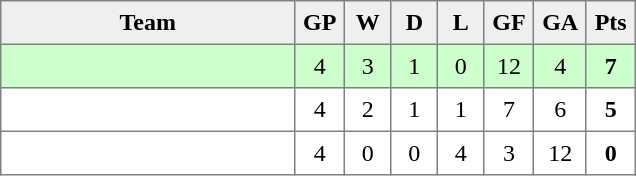<table style=border-collapse:collapse border=1 cellspacing=0 cellpadding=5>
<tr align=center bgcolor=#efefef>
<th width=185>Team</th>
<th width=20>GP</th>
<th width=20>W</th>
<th width=20>D</th>
<th width=20>L</th>
<th width=20>GF</th>
<th width=20>GA</th>
<th width=20>Pts</th>
</tr>
<tr bgcolor=#ccffcc align=center>
<td style="text-align:left;"></td>
<td>4</td>
<td>3</td>
<td>1</td>
<td>0</td>
<td>12</td>
<td>4</td>
<td><strong>7</strong></td>
</tr>
<tr align=center>
<td style="text-align:left;"></td>
<td>4</td>
<td>2</td>
<td>1</td>
<td>1</td>
<td>7</td>
<td>6</td>
<td><strong>5</strong></td>
</tr>
<tr align=center>
<td style="text-align:left;"></td>
<td>4</td>
<td>0</td>
<td>0</td>
<td>4</td>
<td>3</td>
<td>12</td>
<td><strong>0</strong></td>
</tr>
</table>
